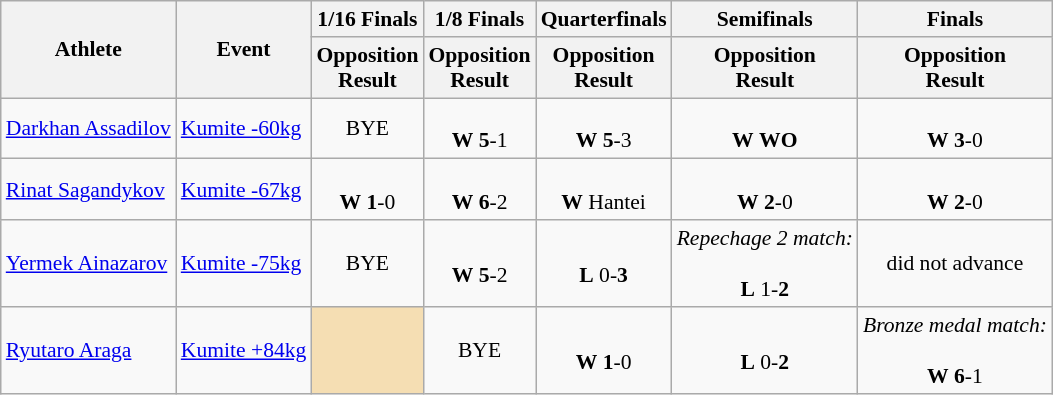<table class=wikitable style="font-size:90%">
<tr>
<th rowspan=2>Athlete</th>
<th rowspan=2>Event</th>
<th>1/16 Finals</th>
<th>1/8 Finals</th>
<th>Quarterfinals</th>
<th>Semifinals</th>
<th>Finals</th>
</tr>
<tr>
<th>Opposition<br>Result</th>
<th>Opposition<br>Result</th>
<th>Opposition<br>Result</th>
<th>Opposition<br>Result</th>
<th>Opposition<br>Result</th>
</tr>
<tr>
<td><a href='#'>Darkhan Assadilov</a></td>
<td><a href='#'>Kumite -60kg</a></td>
<td align=center>BYE</td>
<td align=center><br><strong>W</strong> <strong>5</strong>-1</td>
<td align=center><br><strong>W</strong> <strong>5</strong>-3</td>
<td align=center><br><strong>W</strong> <strong>WO</strong></td>
<td align=center><br><strong>W</strong> <strong>3</strong>-0<br></td>
</tr>
<tr>
<td><a href='#'>Rinat Sagandykov</a></td>
<td><a href='#'>Kumite -67kg</a></td>
<td align=center><br><strong>W</strong> <strong>1</strong>-0</td>
<td align=center><br><strong>W</strong> <strong>6</strong>-2</td>
<td align=center><br><strong>W</strong> Hantei</td>
<td align=center><br><strong>W</strong> <strong>2</strong>-0</td>
<td align=center><br><strong>W</strong> <strong>2</strong>-0<br></td>
</tr>
<tr>
<td><a href='#'>Yermek Ainazarov</a></td>
<td><a href='#'>Kumite -75kg</a></td>
<td align=center>BYE</td>
<td align=center><br><strong>W</strong> <strong>5</strong>-2</td>
<td align=center><br><strong>L</strong> 0-<strong>3</strong></td>
<td align=center><em>Repechage 2 match:</em><br><br><strong>L</strong> 1-<strong>2</strong></td>
<td align=center colspan="7">did not advance</td>
</tr>
<tr>
<td><a href='#'>Ryutaro Araga</a></td>
<td><a href='#'>Kumite +84kg</a></td>
<td style="background:wheat;"></td>
<td align=center>BYE</td>
<td align=center><br><strong>W</strong> <strong>1</strong>-0</td>
<td align=center><br><strong>L</strong> 0-<strong>2</strong></td>
<td align=center><em>Bronze medal match:</em><br><br><strong>W</strong> <strong>6</strong>-1<br></td>
</tr>
</table>
